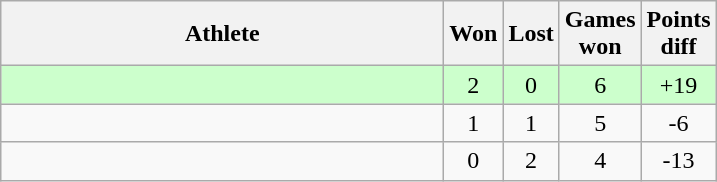<table class="wikitable">
<tr>
<th style="width:18em">Athlete</th>
<th>Won</th>
<th>Lost</th>
<th>Games<br>won</th>
<th>Points<br>diff</th>
</tr>
<tr bgcolor="#ccffcc">
<td></td>
<td align="center">2</td>
<td align="center">0</td>
<td align="center">6</td>
<td align="center">+19</td>
</tr>
<tr>
<td></td>
<td align="center">1</td>
<td align="center">1</td>
<td align="center">5</td>
<td align="center">-6</td>
</tr>
<tr>
<td></td>
<td align="center">0</td>
<td align="center">2</td>
<td align="center">4</td>
<td align="center">-13</td>
</tr>
</table>
